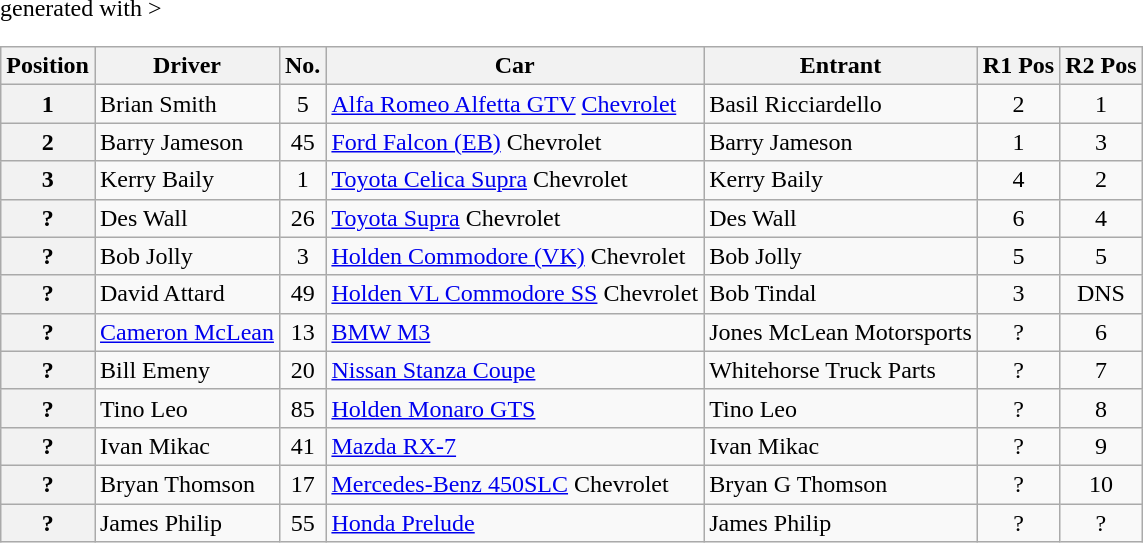<table class="wikitable" border="1" <hiddentext>generated with >
<tr style="font-weight:bold">
<th>Position</th>
<th>Driver</th>
<th align="center">No.</th>
<th>Car</th>
<th>Entrant</th>
<th align="center">R1 Pos</th>
<th align="center">R2 Pos</th>
</tr>
<tr>
<th>1</th>
<td>Brian Smith</td>
<td align="center">5</td>
<td><a href='#'>Alfa Romeo Alfetta GTV</a> <a href='#'>Chevrolet</a></td>
<td>Basil Ricciardello</td>
<td align="center">2</td>
<td align="center">1</td>
</tr>
<tr>
<th>2</th>
<td>Barry Jameson</td>
<td align="center">45</td>
<td><a href='#'>Ford Falcon (EB)</a> Chevrolet</td>
<td>Barry Jameson</td>
<td align="center">1</td>
<td align="center">3</td>
</tr>
<tr>
<th>3</th>
<td>Kerry Baily</td>
<td align="center">1</td>
<td><a href='#'>Toyota Celica Supra</a> Chevrolet</td>
<td>Kerry Baily</td>
<td align="center">4</td>
<td align="center">2</td>
</tr>
<tr>
<th>?</th>
<td>Des Wall</td>
<td align="center">26</td>
<td><a href='#'>Toyota Supra</a> Chevrolet</td>
<td>Des Wall</td>
<td align="center">6</td>
<td align="center">4</td>
</tr>
<tr>
<th>?</th>
<td>Bob Jolly</td>
<td align="center">3</td>
<td><a href='#'>Holden Commodore (VK)</a> Chevrolet</td>
<td>Bob Jolly</td>
<td align="center">5</td>
<td align="center">5</td>
</tr>
<tr>
<th>?</th>
<td>David Attard</td>
<td align="center">49</td>
<td><a href='#'>Holden VL Commodore SS</a> Chevrolet</td>
<td>Bob Tindal</td>
<td align="center">3</td>
<td align="center">DNS</td>
</tr>
<tr>
<th>?</th>
<td><a href='#'>Cameron McLean</a></td>
<td align="center">13</td>
<td><a href='#'>BMW M3</a></td>
<td>Jones McLean Motorsports</td>
<td align="center">?</td>
<td align="center">6</td>
</tr>
<tr>
<th>?</th>
<td>Bill Emeny</td>
<td align="center">20</td>
<td><a href='#'>Nissan Stanza Coupe</a></td>
<td>Whitehorse Truck Parts</td>
<td align="center">?</td>
<td align="center">7</td>
</tr>
<tr>
<th>?</th>
<td>Tino Leo</td>
<td align="center">85</td>
<td><a href='#'>Holden Monaro GTS</a></td>
<td>Tino Leo</td>
<td align="center">?</td>
<td align="center">8</td>
</tr>
<tr>
<th>?</th>
<td>Ivan Mikac</td>
<td align="center">41</td>
<td><a href='#'>Mazda RX-7</a></td>
<td>Ivan Mikac</td>
<td align="center">?</td>
<td align="center">9</td>
</tr>
<tr>
<th>?</th>
<td>Bryan Thomson</td>
<td align="center">17</td>
<td><a href='#'>Mercedes-Benz 450SLC</a> Chevrolet</td>
<td>Bryan G Thomson</td>
<td align="center">?</td>
<td align="center">10</td>
</tr>
<tr>
<th>?</th>
<td>James Philip</td>
<td align="center">55</td>
<td><a href='#'>Honda Prelude</a></td>
<td>James Philip</td>
<td align="center">?</td>
<td align="center">?</td>
</tr>
</table>
